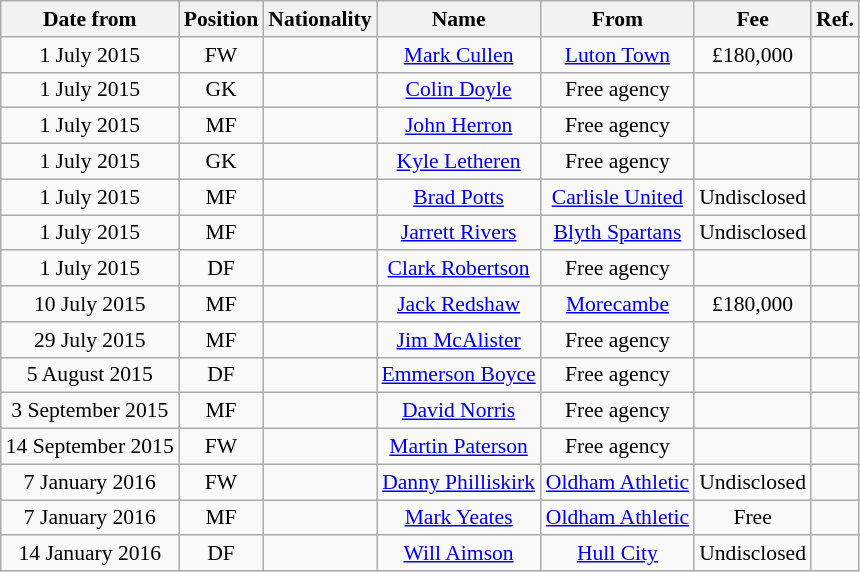<table class="wikitable"  style="text-align:center; font-size:90%; ">
<tr>
<th>Date from</th>
<th>Position</th>
<th>Nationality</th>
<th>Name</th>
<th>From</th>
<th>Fee</th>
<th>Ref.</th>
</tr>
<tr>
<td>1 July 2015</td>
<td>FW</td>
<td></td>
<td><a href='#'>Mark Cullen</a></td>
<td><a href='#'>Luton Town</a></td>
<td>£180,000</td>
<td></td>
</tr>
<tr>
<td>1 July 2015</td>
<td>GK</td>
<td></td>
<td><a href='#'>Colin Doyle</a></td>
<td>Free agency</td>
<td></td>
<td></td>
</tr>
<tr>
<td>1 July 2015</td>
<td>MF</td>
<td></td>
<td><a href='#'>John Herron</a></td>
<td>Free agency</td>
<td></td>
<td></td>
</tr>
<tr>
<td>1 July 2015</td>
<td>GK</td>
<td></td>
<td><a href='#'>Kyle Letheren</a></td>
<td>Free agency</td>
<td></td>
<td></td>
</tr>
<tr>
<td>1 July 2015</td>
<td>MF</td>
<td></td>
<td><a href='#'>Brad Potts</a></td>
<td><a href='#'>Carlisle United</a></td>
<td>Undisclosed</td>
<td></td>
</tr>
<tr>
<td>1 July 2015</td>
<td>MF</td>
<td></td>
<td><a href='#'>Jarrett Rivers</a></td>
<td><a href='#'>Blyth Spartans</a></td>
<td>Undisclosed</td>
<td></td>
</tr>
<tr>
<td>1 July 2015</td>
<td>DF</td>
<td></td>
<td><a href='#'>Clark Robertson</a></td>
<td>Free agency</td>
<td></td>
<td></td>
</tr>
<tr>
<td>10 July 2015</td>
<td>MF</td>
<td></td>
<td><a href='#'>Jack Redshaw</a></td>
<td><a href='#'>Morecambe</a></td>
<td>£180,000</td>
<td></td>
</tr>
<tr>
<td>29 July 2015</td>
<td>MF</td>
<td></td>
<td><a href='#'>Jim McAlister</a></td>
<td>Free agency</td>
<td></td>
<td></td>
</tr>
<tr>
<td>5 August 2015</td>
<td>DF</td>
<td></td>
<td><a href='#'>Emmerson Boyce</a></td>
<td>Free agency</td>
<td></td>
<td></td>
</tr>
<tr>
<td>3 September 2015</td>
<td>MF</td>
<td></td>
<td><a href='#'>David Norris</a></td>
<td>Free agency</td>
<td></td>
<td></td>
</tr>
<tr>
<td>14 September 2015</td>
<td>FW</td>
<td></td>
<td><a href='#'>Martin Paterson</a></td>
<td>Free agency</td>
<td></td>
<td></td>
</tr>
<tr>
<td>7 January 2016</td>
<td>FW</td>
<td></td>
<td><a href='#'>Danny Philliskirk</a></td>
<td><a href='#'>Oldham Athletic</a></td>
<td>Undisclosed</td>
<td></td>
</tr>
<tr>
<td>7 January 2016</td>
<td>MF</td>
<td></td>
<td><a href='#'>Mark Yeates</a></td>
<td><a href='#'>Oldham Athletic</a></td>
<td>Free</td>
<td></td>
</tr>
<tr>
<td>14 January 2016</td>
<td>DF</td>
<td></td>
<td><a href='#'>Will Aimson</a></td>
<td><a href='#'>Hull City</a></td>
<td>Undisclosed</td>
<td></td>
</tr>
</table>
